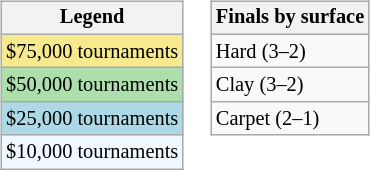<table>
<tr valign=top>
<td><br><table class="wikitable" style=font-size:85%>
<tr>
<th>Legend</th>
</tr>
<tr style="background:#f7e98e;">
<td>$75,000 tournaments</td>
</tr>
<tr style="background:#addfad;">
<td>$50,000 tournaments</td>
</tr>
<tr style="background:lightblue;">
<td>$25,000 tournaments</td>
</tr>
<tr style="background:#f0f8ff;">
<td>$10,000 tournaments</td>
</tr>
</table>
</td>
<td><br><table class="wikitable" style=font-size:85%>
<tr>
<th>Finals by surface</th>
</tr>
<tr>
<td>Hard (3–2)</td>
</tr>
<tr>
<td>Clay (3–2)</td>
</tr>
<tr>
<td>Carpet (2–1)</td>
</tr>
</table>
</td>
</tr>
</table>
